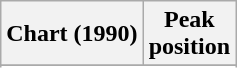<table class="wikitable sortable plainrowheaders" style="text-align:center">
<tr>
<th scope="col">Chart (1990)</th>
<th scope="col">Peak<br>position</th>
</tr>
<tr>
</tr>
<tr>
</tr>
<tr>
</tr>
</table>
